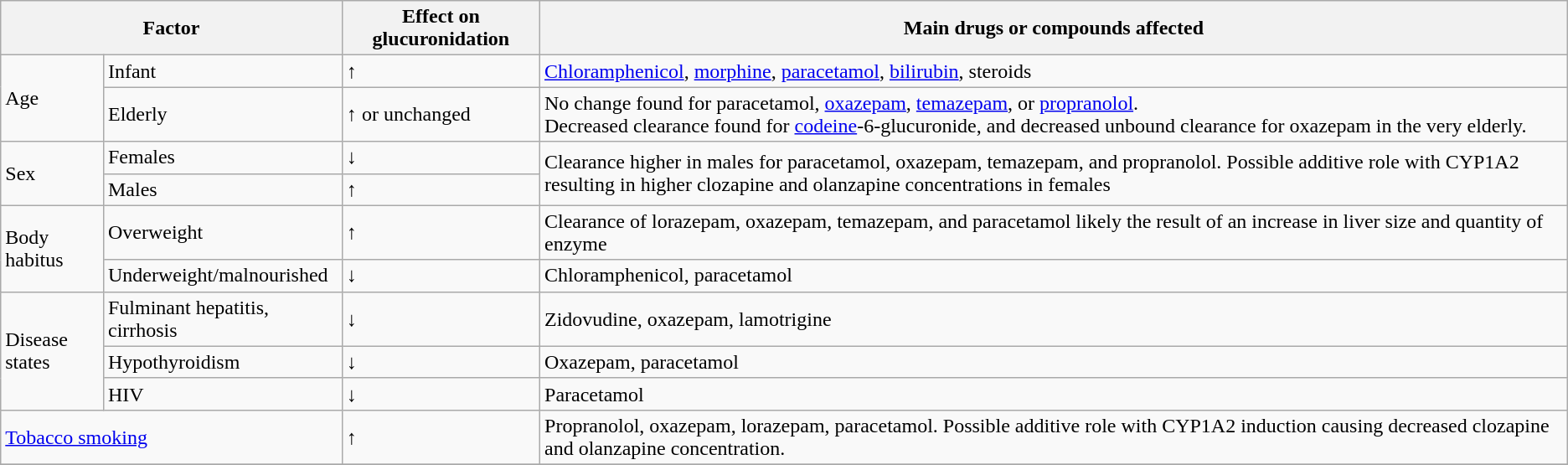<table class="wikitable">
<tr>
<th colspan=2>Factor</th>
<th>Effect on glucuronidation</th>
<th>Main drugs or compounds affected</th>
</tr>
<tr>
<td rowspan=2>Age</td>
<td>Infant</td>
<td>↑</td>
<td><a href='#'>Chloramphenicol</a>, <a href='#'>morphine</a>, <a href='#'>paracetamol</a>, <a href='#'>bilirubin</a>, steroids</td>
</tr>
<tr>
<td>Elderly</td>
<td>↑ or unchanged</td>
<td>No change found for paracetamol, <a href='#'>oxazepam</a>, <a href='#'>temazepam</a>, or <a href='#'>propranolol</a>.<br> Decreased clearance found for <a href='#'>codeine</a>-6-glucuronide, and decreased unbound clearance for oxazepam in the very elderly.</td>
</tr>
<tr>
<td rowspan=2>Sex</td>
<td>Females</td>
<td>↓</td>
<td rowspan=2>Clearance higher in males for paracetamol, oxazepam, temazepam, and propranolol. Possible additive role with CYP1A2 resulting in higher clozapine and olanzapine concentrations in females</td>
</tr>
<tr>
<td>Males</td>
<td>↑</td>
</tr>
<tr>
<td rowspan=2>Body habitus</td>
<td>Overweight</td>
<td>↑</td>
<td>Clearance of lorazepam, oxazepam, temazepam, and paracetamol likely the result of an increase in liver size and quantity of enzyme</td>
</tr>
<tr>
<td>Underweight/malnourished</td>
<td>↓</td>
<td>Chloramphenicol, paracetamol</td>
</tr>
<tr>
<td rowspan=3>Disease states</td>
<td>Fulminant hepatitis, cirrhosis</td>
<td>↓</td>
<td>Zidovudine, oxazepam, lamotrigine</td>
</tr>
<tr>
<td>Hypothyroidism</td>
<td>↓</td>
<td>Oxazepam, paracetamol</td>
</tr>
<tr>
<td>HIV</td>
<td>↓</td>
<td>Paracetamol</td>
</tr>
<tr>
<td colspan=2><a href='#'>Tobacco smoking</a></td>
<td>↑</td>
<td>Propranolol, oxazepam, lorazepam, paracetamol. Possible additive role with CYP1A2 induction causing decreased clozapine and olanzapine concentration.</td>
</tr>
<tr>
</tr>
</table>
